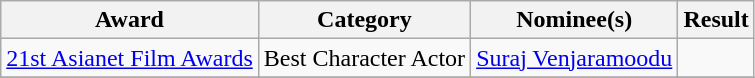<table class="wikitable plainrowheaders sortable">
<tr>
<th scope="col">Award</th>
<th scope="col">Category</th>
<th scope="col">Nominee(s)</th>
<th scope="col">Result</th>
</tr>
<tr>
<td><a href='#'>21st Asianet Film Awards</a></td>
<td>Best Character Actor</td>
<td><a href='#'>Suraj Venjaramoodu</a></td>
<td></td>
</tr>
<tr>
</tr>
</table>
